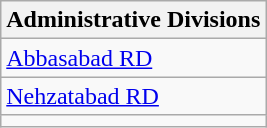<table class="wikitable">
<tr>
<th>Administrative Divisions</th>
</tr>
<tr>
<td><a href='#'>Abbasabad RD</a></td>
</tr>
<tr>
<td><a href='#'>Nehzatabad RD</a></td>
</tr>
<tr>
<td colspan=1></td>
</tr>
</table>
